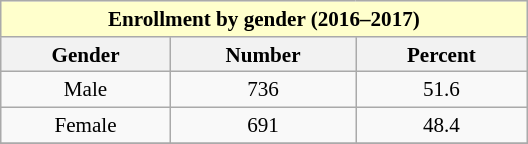<table class="wikitable collapsible collapsed" style="float: right; clear: right; margin-left:1em; width:25em;font-size:88%;text-align:center;">
<tr>
<th colspan="3" style="background:#ffc">Enrollment by gender (2016–2017)</th>
</tr>
<tr>
<th>Gender</th>
<th>Number</th>
<th>Percent</th>
</tr>
<tr>
<td>Male</td>
<td>736</td>
<td>51.6</td>
</tr>
<tr>
<td>Female</td>
<td>691</td>
<td>48.4</td>
</tr>
<tr>
</tr>
</table>
